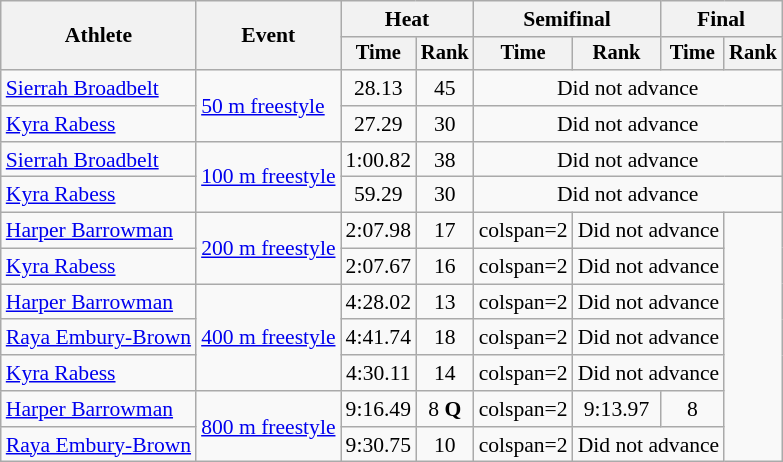<table class=wikitable style=font-size:90%>
<tr>
<th rowspan=2>Athlete</th>
<th rowspan=2>Event</th>
<th colspan=2>Heat</th>
<th colspan=2>Semifinal</th>
<th colspan=2>Final</th>
</tr>
<tr style=font-size:95%>
<th>Time</th>
<th>Rank</th>
<th>Time</th>
<th>Rank</th>
<th>Time</th>
<th>Rank</th>
</tr>
<tr align=center>
<td align=left><a href='#'>Sierrah Broadbelt</a></td>
<td align=left rowspan="2"><a href='#'>50 m freestyle</a></td>
<td>28.13</td>
<td>45</td>
<td colspan=4>Did not advance</td>
</tr>
<tr align=center>
<td align=left><a href='#'>Kyra Rabess</a></td>
<td>27.29</td>
<td>30</td>
<td colspan=4>Did not advance</td>
</tr>
<tr align=center>
<td align=left><a href='#'>Sierrah Broadbelt</a></td>
<td align=left rowspan="2"><a href='#'>100 m freestyle</a></td>
<td>1:00.82</td>
<td>38</td>
<td colspan=4>Did not advance</td>
</tr>
<tr align=center>
<td align=left><a href='#'>Kyra Rabess</a></td>
<td>59.29</td>
<td>30</td>
<td colspan=4>Did not advance</td>
</tr>
<tr align=center>
<td align=left><a href='#'>Harper Barrowman</a></td>
<td align=left rowspan="2"><a href='#'>200 m freestyle</a></td>
<td>2:07.98</td>
<td>17</td>
<td>colspan=2 </td>
<td colspan=2>Did not advance</td>
</tr>
<tr align=center>
<td align=left><a href='#'>Kyra Rabess</a></td>
<td>2:07.67</td>
<td>16</td>
<td>colspan=2 </td>
<td colspan=2>Did not advance</td>
</tr>
<tr align=center>
<td align=left><a href='#'>Harper Barrowman</a></td>
<td align=left rowspan="3"><a href='#'>400 m freestyle</a></td>
<td>4:28.02</td>
<td>13</td>
<td>colspan=2 </td>
<td colspan=2>Did not advance</td>
</tr>
<tr align=center>
<td align=left><a href='#'>Raya Embury-Brown</a></td>
<td>4:41.74</td>
<td>18</td>
<td>colspan=2 </td>
<td colspan=2>Did not advance</td>
</tr>
<tr align=center>
<td align=left><a href='#'>Kyra Rabess</a></td>
<td>4:30.11</td>
<td>14</td>
<td>colspan=2 </td>
<td colspan=2>Did not advance</td>
</tr>
<tr align=center>
<td align=left><a href='#'>Harper Barrowman</a></td>
<td align=left rowspan="2"><a href='#'>800 m freestyle</a></td>
<td>9:16.49</td>
<td>8 <strong>Q</strong></td>
<td>colspan=2 </td>
<td>9:13.97</td>
<td>8</td>
</tr>
<tr align=center>
<td align=left><a href='#'>Raya Embury-Brown</a></td>
<td>9:30.75</td>
<td>10</td>
<td>colspan=2 </td>
<td colspan=2>Did not advance</td>
</tr>
</table>
